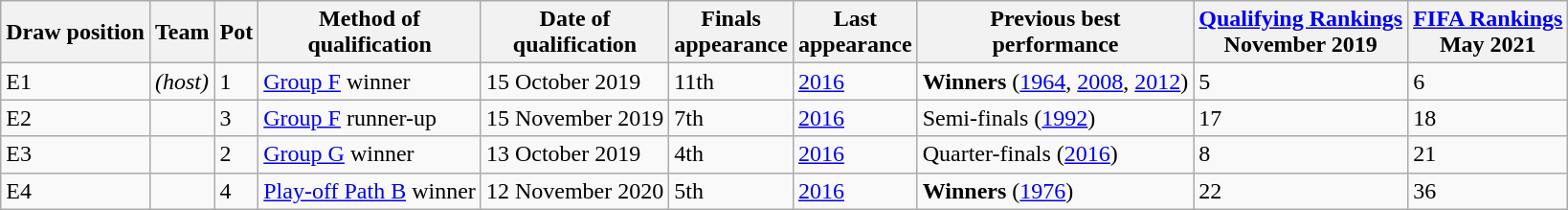<table class="wikitable sortable">
<tr>
<th>Draw posi­tion</th>
<th>Team</th>
<th>Pot</th>
<th>Method of<br>quali­fication</th>
<th>Date of<br>quali­fication</th>
<th data-sort-type="number">Finals<br>appea­rance</th>
<th>Last<br>appea­rance</th>
<th>Previous best<br>perfor­mance</th>
<th><a href='#'>Qualifying Rankings</a><br>November 2019</th>
<th><a href='#'>FIFA Rankings</a><br>May 2021</th>
</tr>
<tr>
<td>E1</td>
<td style="white-space:nowrap"> <em>(host)</em></td>
<td>1</td>
<td><a href='#'>Group F</a> winner</td>
<td>15 October 2019</td>
<td>11th</td>
<td><a href='#'>2016</a></td>
<td data-sort-value="1"><strong>Winners</strong> (<a href='#'>1964</a>, <a href='#'>2008</a>, <a href='#'>2012</a>)</td>
<td>5</td>
<td>6</td>
</tr>
<tr>
<td>E2</td>
<td style="white-space:nowrap"></td>
<td>3</td>
<td><a href='#'>Group F</a> runner-up</td>
<td>15 November 2019</td>
<td>7th</td>
<td><a href='#'>2016</a></td>
<td data-sort-value="3">Semi-finals (<a href='#'>1992</a>)</td>
<td>17</td>
<td>18</td>
</tr>
<tr>
<td>E3</td>
<td style="white-space:nowrap"></td>
<td>2</td>
<td><a href='#'>Group G</a> winner</td>
<td>13 October 2019</td>
<td>4th</td>
<td><a href='#'>2016</a></td>
<td data-sort-value="5">Quarter-finals (<a href='#'>2016</a>)</td>
<td>8</td>
<td>21</td>
</tr>
<tr>
<td>E4</td>
<td style="white-space:nowrap"></td>
<td>4</td>
<td><a href='#'>Play-off Path B</a> winner</td>
<td>12 November 2020</td>
<td>5th</td>
<td><a href='#'>2016</a></td>
<td data-sort-value="9"><strong>Winners</strong> (<a href='#'>1976</a>)</td>
<td>22</td>
<td>36</td>
</tr>
</table>
